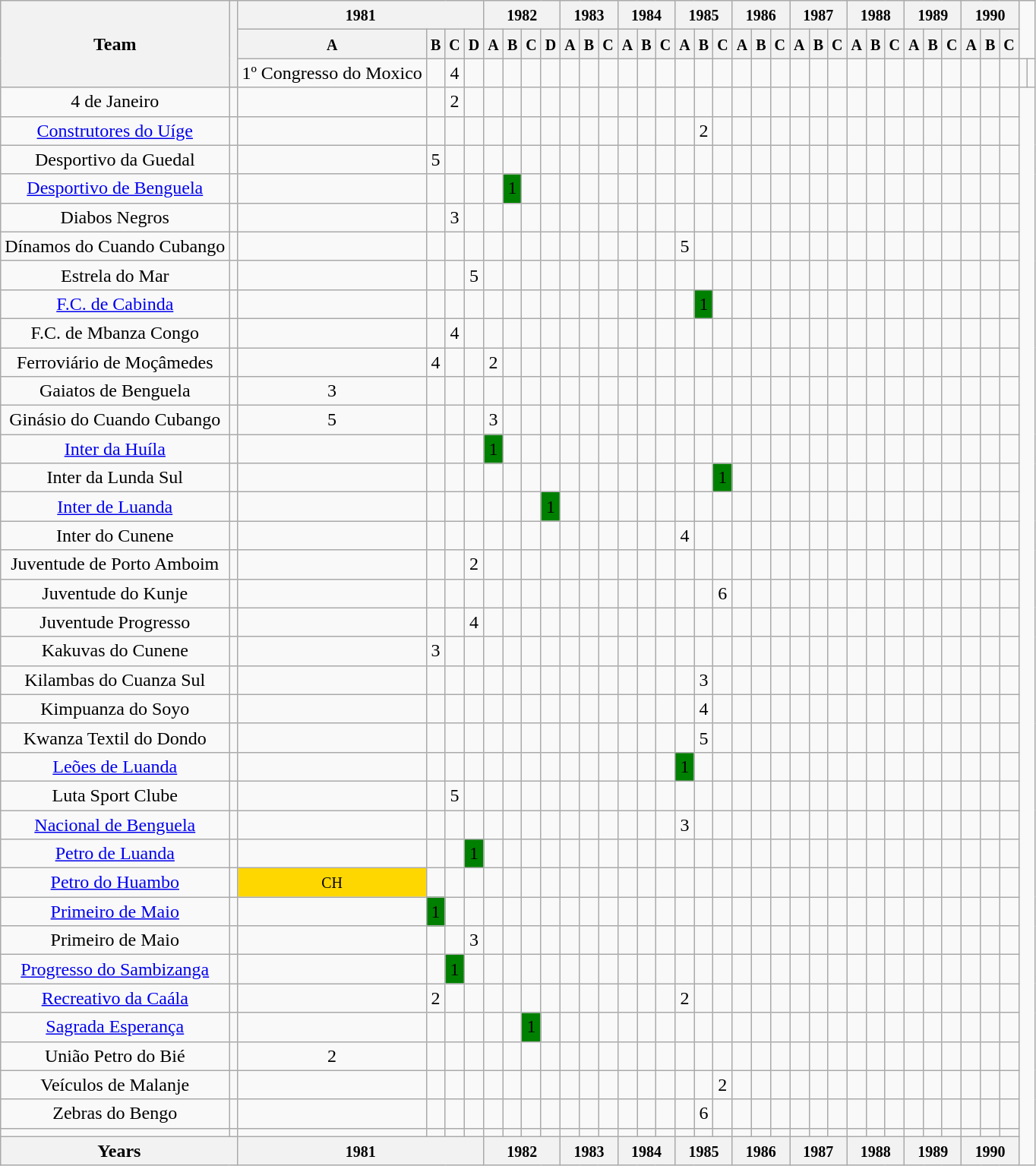<table class="wikitable plainrowheaders sortable" style="text-align:center">
<tr>
<th rowspan="3">Team</th>
<th rowspan="3"><small></small></th>
<th scope="col" colspan="4"><small>1981</small></th>
<th scope="col" colspan="4"><small>1982</small></th>
<th scope="col" colspan="3"><small>1983</small></th>
<th scope="col" colspan="3"><small>1984</small></th>
<th scope="col" colspan="3"><small>1985</small></th>
<th scope="col" colspan="3"><small>1986</small></th>
<th scope="col" colspan="3"><small>1987</small></th>
<th scope="col" colspan="3"><small>1988</small></th>
<th scope="col" colspan="3"><small>1989</small></th>
<th scope="col" colspan="3"><small>1990</small></th>
</tr>
<tr>
<th colspan="1"><small>A</small></th>
<th colspan="1"><small>B</small></th>
<th colspan="1"><small>C</small></th>
<th colspan="1"><small>D</small></th>
<th colspan="1"><small>A</small></th>
<th colspan="1"><small>B</small></th>
<th colspan="1"><small>C</small></th>
<th colspan="1"><small>D</small></th>
<th colspan="1"><small>A</small></th>
<th colspan="1"><small>B</small></th>
<th colspan="1"><small>C</small></th>
<th colspan="1"><small>A</small></th>
<th colspan="1"><small>B</small></th>
<th colspan="1"><small>C</small></th>
<th colspan="1"><small>A</small></th>
<th colspan="1"><small>B</small></th>
<th colspan="1"><small>C</small></th>
<th colspan="1"><small>A</small></th>
<th colspan="1"><small>B</small></th>
<th colspan="1"><small>C</small></th>
<th colspan="1"><small>A</small></th>
<th colspan="1"><small>B</small></th>
<th colspan="1"><small>C</small></th>
<th colspan="1"><small>A</small></th>
<th colspan="1"><small>B</small></th>
<th colspan="1"><small>C</small></th>
<th colspan="1"><small>A</small></th>
<th colspan="1"><small>B</small></th>
<th colspan="1"><small>C</small></th>
<th colspan="1"><small>A</small></th>
<th colspan="1"><small>B</small></th>
<th colspan="1"><small>C</small></th>
</tr>
<tr>
<td>1º Congresso do Moxico</td>
<td><small></small></td>
<td>4</td>
<td></td>
<td></td>
<td></td>
<td></td>
<td></td>
<td></td>
<td></td>
<td></td>
<td></td>
<td></td>
<td></td>
<td></td>
<td></td>
<td></td>
<td></td>
<td></td>
<td></td>
<td></td>
<td></td>
<td></td>
<td></td>
<td></td>
<td></td>
<td></td>
<td></td>
<td></td>
<td></td>
<td></td>
<td></td>
<td></td>
<td></td>
</tr>
<tr>
<td>4 de Janeiro</td>
<td><small></small></td>
<td></td>
<td></td>
<td>2</td>
<td></td>
<td></td>
<td></td>
<td></td>
<td></td>
<td></td>
<td></td>
<td></td>
<td></td>
<td></td>
<td></td>
<td></td>
<td></td>
<td></td>
<td></td>
<td></td>
<td></td>
<td></td>
<td></td>
<td></td>
<td></td>
<td></td>
<td></td>
<td></td>
<td></td>
<td></td>
<td></td>
<td></td>
<td></td>
</tr>
<tr>
<td><a href='#'>Construtores do Uíge</a></td>
<td><small></small></td>
<td></td>
<td></td>
<td></td>
<td></td>
<td></td>
<td></td>
<td></td>
<td></td>
<td></td>
<td></td>
<td></td>
<td></td>
<td></td>
<td></td>
<td></td>
<td>2</td>
<td></td>
<td></td>
<td></td>
<td></td>
<td></td>
<td></td>
<td></td>
<td></td>
<td></td>
<td></td>
<td></td>
<td></td>
<td></td>
<td></td>
<td></td>
<td></td>
</tr>
<tr>
<td>Desportivo da Guedal</td>
<td><small></small></td>
<td></td>
<td>5</td>
<td></td>
<td></td>
<td></td>
<td></td>
<td></td>
<td></td>
<td></td>
<td></td>
<td></td>
<td></td>
<td></td>
<td></td>
<td></td>
<td></td>
<td></td>
<td></td>
<td></td>
<td></td>
<td></td>
<td></td>
<td></td>
<td></td>
<td></td>
<td></td>
<td></td>
<td></td>
<td></td>
<td></td>
<td></td>
<td></td>
</tr>
<tr>
<td><a href='#'>Desportivo de Benguela</a></td>
<td><small></small></td>
<td></td>
<td></td>
<td></td>
<td></td>
<td></td>
<td style="background:#008000;">1</td>
<td></td>
<td></td>
<td></td>
<td></td>
<td></td>
<td></td>
<td></td>
<td></td>
<td></td>
<td></td>
<td></td>
<td></td>
<td></td>
<td></td>
<td></td>
<td></td>
<td></td>
<td></td>
<td></td>
<td></td>
<td></td>
<td></td>
<td></td>
<td></td>
<td></td>
<td></td>
</tr>
<tr>
<td>Diabos Negros</td>
<td><small></small></td>
<td></td>
<td></td>
<td>3</td>
<td></td>
<td></td>
<td></td>
<td></td>
<td></td>
<td></td>
<td></td>
<td></td>
<td></td>
<td></td>
<td></td>
<td></td>
<td></td>
<td></td>
<td></td>
<td></td>
<td></td>
<td></td>
<td></td>
<td></td>
<td></td>
<td></td>
<td></td>
<td></td>
<td></td>
<td></td>
<td></td>
<td></td>
<td></td>
</tr>
<tr>
<td>Dínamos do Cuando Cubango</td>
<td><small></small></td>
<td></td>
<td></td>
<td></td>
<td></td>
<td></td>
<td></td>
<td></td>
<td></td>
<td></td>
<td></td>
<td></td>
<td></td>
<td></td>
<td></td>
<td>5</td>
<td></td>
<td></td>
<td></td>
<td></td>
<td></td>
<td></td>
<td></td>
<td></td>
<td></td>
<td></td>
<td></td>
<td></td>
<td></td>
<td></td>
<td></td>
<td></td>
<td></td>
</tr>
<tr>
<td>Estrela do Mar</td>
<td><small></small></td>
<td></td>
<td></td>
<td></td>
<td>5</td>
<td></td>
<td></td>
<td></td>
<td></td>
<td></td>
<td></td>
<td></td>
<td></td>
<td></td>
<td></td>
<td></td>
<td></td>
<td></td>
<td></td>
<td></td>
<td></td>
<td></td>
<td></td>
<td></td>
<td></td>
<td></td>
<td></td>
<td></td>
<td></td>
<td></td>
<td></td>
<td></td>
<td></td>
</tr>
<tr>
<td><a href='#'>F.C. de Cabinda</a></td>
<td><small></small></td>
<td></td>
<td></td>
<td></td>
<td></td>
<td></td>
<td></td>
<td></td>
<td></td>
<td></td>
<td></td>
<td></td>
<td></td>
<td></td>
<td></td>
<td></td>
<td style="background:#008000;">1</td>
<td></td>
<td></td>
<td></td>
<td></td>
<td></td>
<td></td>
<td></td>
<td></td>
<td></td>
<td></td>
<td></td>
<td></td>
<td></td>
<td></td>
<td></td>
<td></td>
</tr>
<tr>
<td>F.C. de Mbanza Congo</td>
<td><small></small></td>
<td></td>
<td></td>
<td>4</td>
<td></td>
<td></td>
<td></td>
<td></td>
<td></td>
<td></td>
<td></td>
<td></td>
<td></td>
<td></td>
<td></td>
<td></td>
<td></td>
<td></td>
<td></td>
<td></td>
<td></td>
<td></td>
<td></td>
<td></td>
<td></td>
<td></td>
<td></td>
<td></td>
<td></td>
<td></td>
<td></td>
<td></td>
<td></td>
</tr>
<tr>
<td>Ferroviário de Moçâmedes</td>
<td><small></small></td>
<td></td>
<td>4</td>
<td></td>
<td></td>
<td>2</td>
<td></td>
<td></td>
<td></td>
<td></td>
<td></td>
<td></td>
<td></td>
<td></td>
<td></td>
<td></td>
<td></td>
<td></td>
<td></td>
<td></td>
<td></td>
<td></td>
<td></td>
<td></td>
<td></td>
<td></td>
<td></td>
<td></td>
<td></td>
<td></td>
<td></td>
<td></td>
<td></td>
</tr>
<tr>
<td>Gaiatos de Benguela</td>
<td><small></small></td>
<td>3</td>
<td></td>
<td></td>
<td></td>
<td></td>
<td></td>
<td></td>
<td></td>
<td></td>
<td></td>
<td></td>
<td></td>
<td></td>
<td></td>
<td></td>
<td></td>
<td></td>
<td></td>
<td></td>
<td></td>
<td></td>
<td></td>
<td></td>
<td></td>
<td></td>
<td></td>
<td></td>
<td></td>
<td></td>
<td></td>
<td></td>
<td></td>
</tr>
<tr>
<td>Ginásio do Cuando Cubango</td>
<td><small></small></td>
<td>5</td>
<td></td>
<td></td>
<td></td>
<td>3</td>
<td></td>
<td></td>
<td></td>
<td></td>
<td></td>
<td></td>
<td></td>
<td></td>
<td></td>
<td></td>
<td></td>
<td></td>
<td></td>
<td></td>
<td></td>
<td></td>
<td></td>
<td></td>
<td></td>
<td></td>
<td></td>
<td></td>
<td></td>
<td></td>
<td></td>
<td></td>
<td></td>
</tr>
<tr>
<td><a href='#'>Inter da Huíla</a></td>
<td><small></small></td>
<td></td>
<td></td>
<td></td>
<td></td>
<td style="background:#008000;">1</td>
<td></td>
<td></td>
<td></td>
<td></td>
<td></td>
<td></td>
<td></td>
<td></td>
<td></td>
<td></td>
<td></td>
<td></td>
<td></td>
<td></td>
<td></td>
<td></td>
<td></td>
<td></td>
<td></td>
<td></td>
<td></td>
<td></td>
<td></td>
<td></td>
<td></td>
<td></td>
<td></td>
</tr>
<tr>
<td>Inter da Lunda Sul</td>
<td><small></small></td>
<td></td>
<td></td>
<td></td>
<td></td>
<td></td>
<td></td>
<td></td>
<td></td>
<td></td>
<td></td>
<td></td>
<td></td>
<td></td>
<td></td>
<td></td>
<td></td>
<td style="background:#008000;">1</td>
<td></td>
<td></td>
<td></td>
<td></td>
<td></td>
<td></td>
<td></td>
<td></td>
<td></td>
<td></td>
<td></td>
<td></td>
<td></td>
<td></td>
<td></td>
</tr>
<tr>
<td><a href='#'>Inter de Luanda</a></td>
<td><small></small></td>
<td></td>
<td></td>
<td></td>
<td></td>
<td></td>
<td></td>
<td></td>
<td style="background:#008000;">1</td>
<td></td>
<td></td>
<td></td>
<td></td>
<td></td>
<td></td>
<td></td>
<td></td>
<td></td>
<td></td>
<td></td>
<td></td>
<td></td>
<td></td>
<td></td>
<td></td>
<td></td>
<td></td>
<td></td>
<td></td>
<td></td>
<td></td>
<td></td>
<td></td>
</tr>
<tr>
<td>Inter do Cunene</td>
<td><small></small></td>
<td></td>
<td></td>
<td></td>
<td></td>
<td></td>
<td></td>
<td></td>
<td></td>
<td></td>
<td></td>
<td></td>
<td></td>
<td></td>
<td></td>
<td>4</td>
<td></td>
<td></td>
<td></td>
<td></td>
<td></td>
<td></td>
<td></td>
<td></td>
<td></td>
<td></td>
<td></td>
<td></td>
<td></td>
<td></td>
<td></td>
<td></td>
<td></td>
</tr>
<tr>
<td>Juventude de Porto Amboim</td>
<td><small></small></td>
<td></td>
<td></td>
<td></td>
<td>2</td>
<td></td>
<td></td>
<td></td>
<td></td>
<td></td>
<td></td>
<td></td>
<td></td>
<td></td>
<td></td>
<td></td>
<td></td>
<td></td>
<td></td>
<td></td>
<td></td>
<td></td>
<td></td>
<td></td>
<td></td>
<td></td>
<td></td>
<td></td>
<td></td>
<td></td>
<td></td>
<td></td>
<td></td>
</tr>
<tr>
<td>Juventude do Kunje</td>
<td><small></small></td>
<td></td>
<td></td>
<td></td>
<td></td>
<td></td>
<td></td>
<td></td>
<td></td>
<td></td>
<td></td>
<td></td>
<td></td>
<td></td>
<td></td>
<td></td>
<td></td>
<td>6</td>
<td></td>
<td></td>
<td></td>
<td></td>
<td></td>
<td></td>
<td></td>
<td></td>
<td></td>
<td></td>
<td></td>
<td></td>
<td></td>
<td></td>
<td></td>
</tr>
<tr>
<td>Juventude Progresso</td>
<td><small></small></td>
<td></td>
<td></td>
<td></td>
<td>4</td>
<td></td>
<td></td>
<td></td>
<td></td>
<td></td>
<td></td>
<td></td>
<td></td>
<td></td>
<td></td>
<td></td>
<td></td>
<td></td>
<td></td>
<td></td>
<td></td>
<td></td>
<td></td>
<td></td>
<td></td>
<td></td>
<td></td>
<td></td>
<td></td>
<td></td>
<td></td>
<td></td>
<td></td>
</tr>
<tr>
<td>Kakuvas do Cunene</td>
<td><small></small></td>
<td></td>
<td>3</td>
<td></td>
<td></td>
<td></td>
<td></td>
<td></td>
<td></td>
<td></td>
<td></td>
<td></td>
<td></td>
<td></td>
<td></td>
<td></td>
<td></td>
<td></td>
<td></td>
<td></td>
<td></td>
<td></td>
<td></td>
<td></td>
<td></td>
<td></td>
<td></td>
<td></td>
<td></td>
<td></td>
<td></td>
<td></td>
<td></td>
</tr>
<tr>
<td>Kilambas do Cuanza Sul</td>
<td><small></small></td>
<td></td>
<td></td>
<td></td>
<td></td>
<td></td>
<td></td>
<td></td>
<td></td>
<td></td>
<td></td>
<td></td>
<td></td>
<td></td>
<td></td>
<td></td>
<td>3</td>
<td></td>
<td></td>
<td></td>
<td></td>
<td></td>
<td></td>
<td></td>
<td></td>
<td></td>
<td></td>
<td></td>
<td></td>
<td></td>
<td></td>
<td></td>
<td></td>
</tr>
<tr>
<td>Kimpuanza do Soyo</td>
<td><small></small></td>
<td></td>
<td></td>
<td></td>
<td></td>
<td></td>
<td></td>
<td></td>
<td></td>
<td></td>
<td></td>
<td></td>
<td></td>
<td></td>
<td></td>
<td></td>
<td>4</td>
<td></td>
<td></td>
<td></td>
<td></td>
<td></td>
<td></td>
<td></td>
<td></td>
<td></td>
<td></td>
<td></td>
<td></td>
<td></td>
<td></td>
<td></td>
<td></td>
</tr>
<tr>
<td>Kwanza Textil do Dondo</td>
<td><small></small></td>
<td></td>
<td></td>
<td></td>
<td></td>
<td></td>
<td></td>
<td></td>
<td></td>
<td></td>
<td></td>
<td></td>
<td></td>
<td></td>
<td></td>
<td></td>
<td>5</td>
<td></td>
<td></td>
<td></td>
<td></td>
<td></td>
<td></td>
<td></td>
<td></td>
<td></td>
<td></td>
<td></td>
<td></td>
<td></td>
<td></td>
<td></td>
<td></td>
</tr>
<tr>
<td><a href='#'>Leões de Luanda</a></td>
<td><small></small></td>
<td></td>
<td></td>
<td></td>
<td></td>
<td></td>
<td></td>
<td></td>
<td></td>
<td></td>
<td></td>
<td></td>
<td></td>
<td></td>
<td></td>
<td style="background:#008000;">1</td>
<td></td>
<td></td>
<td></td>
<td></td>
<td></td>
<td></td>
<td></td>
<td></td>
<td></td>
<td></td>
<td></td>
<td></td>
<td></td>
<td></td>
<td></td>
<td></td>
<td></td>
</tr>
<tr>
<td>Luta Sport Clube</td>
<td><small></small></td>
<td></td>
<td></td>
<td>5</td>
<td></td>
<td></td>
<td></td>
<td></td>
<td></td>
<td></td>
<td></td>
<td></td>
<td></td>
<td></td>
<td></td>
<td></td>
<td></td>
<td></td>
<td></td>
<td></td>
<td></td>
<td></td>
<td></td>
<td></td>
<td></td>
<td></td>
<td></td>
<td></td>
<td></td>
<td></td>
<td></td>
<td></td>
<td></td>
</tr>
<tr>
<td><a href='#'>Nacional de Benguela</a></td>
<td><small></small></td>
<td></td>
<td></td>
<td></td>
<td></td>
<td></td>
<td></td>
<td></td>
<td></td>
<td></td>
<td></td>
<td></td>
<td></td>
<td></td>
<td></td>
<td>3</td>
<td></td>
<td></td>
<td></td>
<td></td>
<td></td>
<td></td>
<td></td>
<td></td>
<td></td>
<td></td>
<td></td>
<td></td>
<td></td>
<td></td>
<td></td>
<td></td>
<td></td>
</tr>
<tr>
<td><a href='#'>Petro de Luanda</a></td>
<td><small></small></td>
<td></td>
<td></td>
<td></td>
<td style="background:#008000;">1</td>
<td></td>
<td></td>
<td></td>
<td></td>
<td></td>
<td></td>
<td></td>
<td></td>
<td></td>
<td></td>
<td></td>
<td></td>
<td></td>
<td></td>
<td></td>
<td></td>
<td></td>
<td></td>
<td></td>
<td></td>
<td></td>
<td></td>
<td></td>
<td></td>
<td></td>
<td></td>
<td></td>
<td></td>
</tr>
<tr>
<td><a href='#'>Petro do Huambo</a></td>
<td><small></small></td>
<td style="background:gold;" data-sort-value="1"><small>CH</small></td>
<td></td>
<td></td>
<td></td>
<td></td>
<td></td>
<td></td>
<td></td>
<td></td>
<td></td>
<td></td>
<td></td>
<td></td>
<td></td>
<td></td>
<td></td>
<td></td>
<td></td>
<td></td>
<td></td>
<td></td>
<td></td>
<td></td>
<td></td>
<td></td>
<td></td>
<td></td>
<td></td>
<td></td>
<td></td>
<td></td>
<td></td>
</tr>
<tr>
<td><a href='#'>Primeiro de Maio</a></td>
<td><small></small></td>
<td></td>
<td style="background:#008000;">1</td>
<td></td>
<td></td>
<td></td>
<td></td>
<td></td>
<td></td>
<td></td>
<td></td>
<td></td>
<td></td>
<td></td>
<td></td>
<td></td>
<td></td>
<td></td>
<td></td>
<td></td>
<td></td>
<td></td>
<td></td>
<td></td>
<td></td>
<td></td>
<td></td>
<td></td>
<td></td>
<td></td>
<td></td>
<td></td>
<td></td>
</tr>
<tr>
<td>Primeiro de Maio</td>
<td><small></small></td>
<td></td>
<td></td>
<td></td>
<td>3</td>
<td></td>
<td></td>
<td></td>
<td></td>
<td></td>
<td></td>
<td></td>
<td></td>
<td></td>
<td></td>
<td></td>
<td></td>
<td></td>
<td></td>
<td></td>
<td></td>
<td></td>
<td></td>
<td></td>
<td></td>
<td></td>
<td></td>
<td></td>
<td></td>
<td></td>
<td></td>
<td></td>
<td></td>
</tr>
<tr>
<td><a href='#'>Progresso do Sambizanga</a></td>
<td><small></small></td>
<td></td>
<td></td>
<td style="background:#008000;">1</td>
<td></td>
<td></td>
<td></td>
<td></td>
<td></td>
<td></td>
<td></td>
<td></td>
<td></td>
<td></td>
<td></td>
<td></td>
<td></td>
<td></td>
<td></td>
<td></td>
<td></td>
<td></td>
<td></td>
<td></td>
<td></td>
<td></td>
<td></td>
<td></td>
<td></td>
<td></td>
<td></td>
<td></td>
<td></td>
</tr>
<tr>
<td><a href='#'>Recreativo da Caála</a></td>
<td><small></small></td>
<td></td>
<td>2</td>
<td></td>
<td></td>
<td></td>
<td></td>
<td></td>
<td></td>
<td></td>
<td></td>
<td></td>
<td></td>
<td></td>
<td></td>
<td>2</td>
<td></td>
<td></td>
<td></td>
<td></td>
<td></td>
<td></td>
<td></td>
<td></td>
<td></td>
<td></td>
<td></td>
<td></td>
<td></td>
<td></td>
<td></td>
<td></td>
<td></td>
</tr>
<tr>
<td><a href='#'>Sagrada Esperança</a></td>
<td><small></small></td>
<td></td>
<td></td>
<td></td>
<td></td>
<td></td>
<td></td>
<td style="background:#008000;">1</td>
<td></td>
<td></td>
<td></td>
<td></td>
<td></td>
<td></td>
<td></td>
<td></td>
<td></td>
<td></td>
<td></td>
<td></td>
<td></td>
<td></td>
<td></td>
<td></td>
<td></td>
<td></td>
<td></td>
<td></td>
<td></td>
<td></td>
<td></td>
<td></td>
<td></td>
</tr>
<tr>
<td>União Petro do Bié</td>
<td><small></small></td>
<td>2</td>
<td></td>
<td></td>
<td></td>
<td></td>
<td></td>
<td></td>
<td></td>
<td></td>
<td></td>
<td></td>
<td></td>
<td></td>
<td></td>
<td></td>
<td></td>
<td></td>
<td></td>
<td></td>
<td></td>
<td></td>
<td></td>
<td></td>
<td></td>
<td></td>
<td></td>
<td></td>
<td></td>
<td></td>
<td></td>
<td></td>
<td></td>
</tr>
<tr>
<td>Veículos de Malanje</td>
<td><small></small></td>
<td></td>
<td></td>
<td></td>
<td></td>
<td></td>
<td></td>
<td></td>
<td></td>
<td></td>
<td></td>
<td></td>
<td></td>
<td></td>
<td></td>
<td></td>
<td></td>
<td>2</td>
<td></td>
<td></td>
<td></td>
<td></td>
<td></td>
<td></td>
<td></td>
<td></td>
<td></td>
<td></td>
<td></td>
<td></td>
<td></td>
<td></td>
<td></td>
</tr>
<tr>
<td>Zebras do Bengo</td>
<td><small></small></td>
<td></td>
<td></td>
<td></td>
<td></td>
<td></td>
<td></td>
<td></td>
<td></td>
<td></td>
<td></td>
<td></td>
<td></td>
<td></td>
<td></td>
<td></td>
<td>6</td>
<td></td>
<td></td>
<td></td>
<td></td>
<td></td>
<td></td>
<td></td>
<td></td>
<td></td>
<td></td>
<td></td>
<td></td>
<td></td>
<td></td>
<td></td>
<td></td>
</tr>
<tr>
<td></td>
<td></td>
<td></td>
<td></td>
<td></td>
<td></td>
<td></td>
<td></td>
<td></td>
<td></td>
<td></td>
<td></td>
<td></td>
<td></td>
<td></td>
<td></td>
<td></td>
<td></td>
<td></td>
<td></td>
<td></td>
<td></td>
<td></td>
<td></td>
<td></td>
<td></td>
<td></td>
<td></td>
<td></td>
<td></td>
<td></td>
<td></td>
<td></td>
<td></td>
</tr>
<tr>
<th colspan=2>Years</th>
<th colspan=4><small>1981</small></th>
<th colspan=4><small>1982</small></th>
<th colspan=3><small>1983</small></th>
<th colspan=3><small>1984</small></th>
<th colspan=3><small>1985</small></th>
<th colspan=3><small>1986</small></th>
<th colspan=3><small>1987</small></th>
<th colspan=3><small>1988</small></th>
<th colspan=3><small>1989</small></th>
<th colspan=3><small>1990</small></th>
</tr>
</table>
